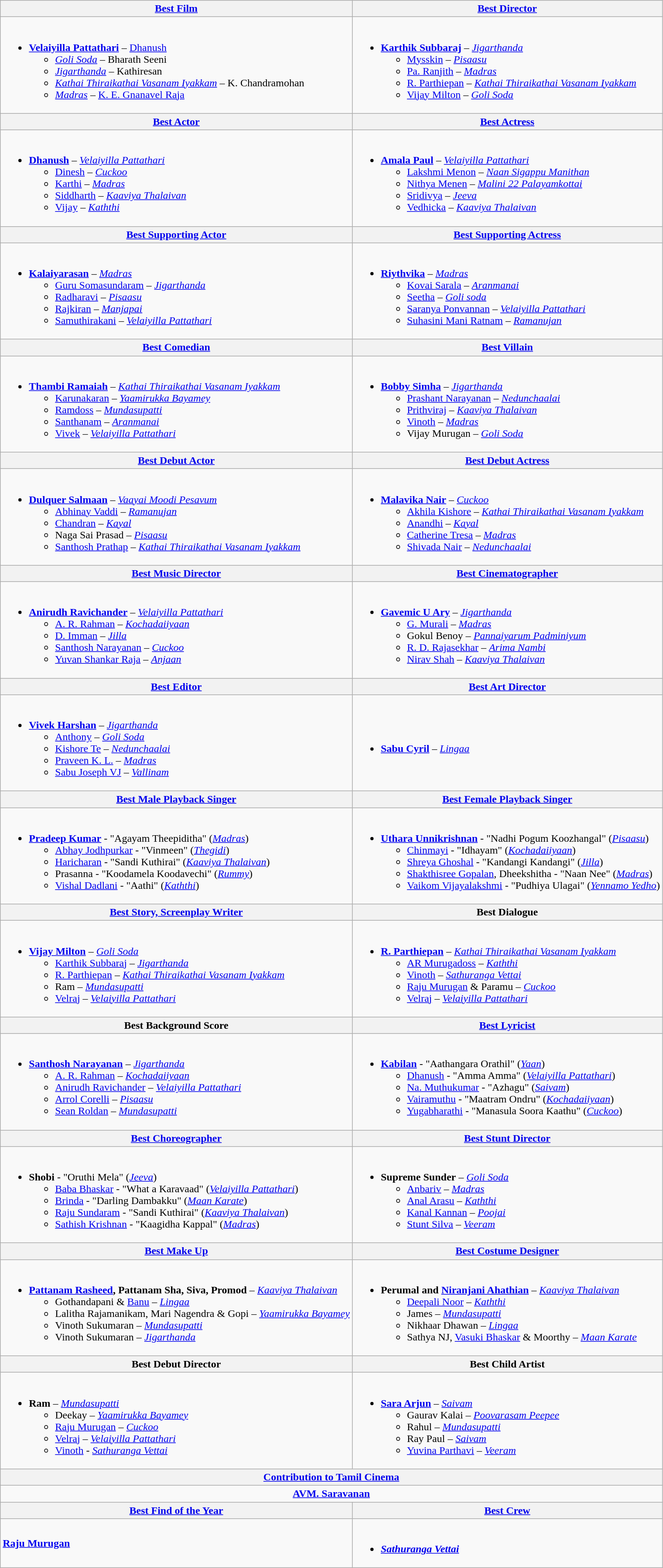<table class="wikitable" |>
<tr>
<th align="center"><a href='#'>Best Film</a></th>
<th align="center"><a href='#'>Best Director</a></th>
</tr>
<tr>
<td><br><ul><li><strong><a href='#'>Velaiyilla Pattathari</a></strong> – <a href='#'>Dhanush</a><ul><li><em><a href='#'>Goli Soda</a></em> – Bharath Seeni</li><li><em><a href='#'>Jigarthanda</a></em> – Kathiresan</li><li><em><a href='#'>Kathai Thiraikathai Vasanam Iyakkam</a></em> – K. Chandramohan</li><li><em><a href='#'>Madras</a></em> – <a href='#'>K. E. Gnanavel Raja</a></li></ul></li></ul></td>
<td><br><ul><li><strong><a href='#'>Karthik Subbaraj</a></strong> – <em><a href='#'>Jigarthanda</a></em><ul><li><a href='#'>Mysskin</a> – <em><a href='#'>Pisaasu</a></em></li><li><a href='#'>Pa. Ranjith</a> – <em><a href='#'>Madras</a></em></li><li><a href='#'>R. Parthiepan</a> – <em><a href='#'>Kathai Thiraikathai Vasanam Iyakkam</a></em></li><li><a href='#'>Vijay Milton</a> – <em><a href='#'>Goli Soda</a></em></li></ul></li></ul></td>
</tr>
<tr>
<th align="center"><a href='#'>Best Actor</a></th>
<th align="center"><a href='#'>Best Actress</a></th>
</tr>
<tr>
<td><br><ul><li><strong><a href='#'>Dhanush</a></strong> – <em><a href='#'>Velaiyilla Pattathari</a></em><ul><li><a href='#'>Dinesh</a> – <em><a href='#'>Cuckoo</a></em></li><li><a href='#'>Karthi</a> – <em><a href='#'>Madras</a></em></li><li><a href='#'>Siddharth</a> – <em><a href='#'>Kaaviya Thalaivan</a></em></li><li><a href='#'>Vijay</a> – <em><a href='#'>Kaththi</a></em></li></ul></li></ul></td>
<td><br><ul><li><strong><a href='#'>Amala Paul</a></strong> – <em><a href='#'>Velaiyilla Pattathari</a></em><ul><li><a href='#'>Lakshmi Menon</a> – <em><a href='#'>Naan Sigappu Manithan</a></em></li><li><a href='#'>Nithya Menen</a> – <em><a href='#'>Malini 22 Palayamkottai</a></em></li><li><a href='#'>Sridivya</a> – <em><a href='#'>Jeeva</a></em></li><li><a href='#'>Vedhicka</a> – <em><a href='#'>Kaaviya Thalaivan</a></em></li></ul></li></ul></td>
</tr>
<tr>
<th align="center"><a href='#'>Best Supporting Actor</a></th>
<th align="center"><a href='#'>Best Supporting Actress</a></th>
</tr>
<tr>
<td><br><ul><li><strong><a href='#'>Kalaiyarasan</a></strong> – <em><a href='#'>Madras</a></em><ul><li><a href='#'>Guru Somasundaram</a> – <em><a href='#'>Jigarthanda</a></em></li><li><a href='#'>Radharavi</a> – <em><a href='#'>Pisaasu</a></em></li><li><a href='#'>Rajkiran</a> – <em><a href='#'>Manjapai</a></em></li><li><a href='#'>Samuthirakani</a> – <em><a href='#'>Velaiyilla Pattathari</a></em></li></ul></li></ul></td>
<td><br><ul><li><strong><a href='#'>Riythvika</a></strong> – <em><a href='#'>Madras</a></em><ul><li><a href='#'>Kovai Sarala</a> – <em><a href='#'>Aranmanai</a></em></li><li><a href='#'>Seetha</a> – <em><a href='#'>Goli soda</a></em></li><li><a href='#'>Saranya Ponvannan</a> – <em><a href='#'>Velaiyilla Pattathari</a></em></li><li><a href='#'>Suhasini Mani Ratnam</a> – <em><a href='#'>Ramanujan</a></em></li></ul></li></ul></td>
</tr>
<tr>
<th align="center"><a href='#'>Best Comedian</a></th>
<th align="center"><a href='#'>Best Villain</a></th>
</tr>
<tr>
<td><br><ul><li><strong><a href='#'>Thambi Ramaiah</a></strong> – <em><a href='#'>Kathai Thiraikathai Vasanam Iyakkam</a></em><ul><li><a href='#'>Karunakaran</a> – <em><a href='#'>Yaamirukka Bayamey</a></em></li><li><a href='#'>Ramdoss</a> – <em><a href='#'>Mundasupatti</a></em></li><li><a href='#'>Santhanam</a> – <em><a href='#'>Aranmanai</a></em></li><li><a href='#'>Vivek</a> – <em><a href='#'>Velaiyilla Pattathari</a></em></li></ul></li></ul></td>
<td><br><ul><li><strong><a href='#'>Bobby Simha</a></strong> – <em><a href='#'>Jigarthanda</a></em><ul><li><a href='#'>Prashant Narayanan</a> – <em><a href='#'>Nedunchaalai</a></em></li><li><a href='#'>Prithviraj</a> – <em><a href='#'>Kaaviya Thalaivan</a></em></li><li><a href='#'>Vinoth</a> – <em><a href='#'>Madras</a></em></li><li>Vijay Murugan – <em><a href='#'>Goli Soda</a></em></li></ul></li></ul></td>
</tr>
<tr>
<th align="center"><a href='#'>Best Debut Actor</a></th>
<th align="center"><a href='#'>Best Debut Actress</a></th>
</tr>
<tr>
<td><br><ul><li><strong><a href='#'>Dulquer Salmaan</a></strong> – <em><a href='#'>Vaayai Moodi Pesavum</a></em><ul><li><a href='#'>Abhinay Vaddi</a> – <em><a href='#'>Ramanujan</a></em></li><li><a href='#'>Chandran</a> – <em><a href='#'>Kayal</a></em></li><li>Naga Sai Prasad – <em><a href='#'>Pisaasu</a></em></li><li><a href='#'>Santhosh Prathap</a> – <em><a href='#'>Kathai Thiraikathai Vasanam Iyakkam</a></em></li></ul></li></ul></td>
<td><br><ul><li><strong><a href='#'>Malavika Nair</a></strong> – <em><a href='#'>Cuckoo</a></em><ul><li><a href='#'>Akhila Kishore</a> – <em><a href='#'>Kathai Thiraikathai Vasanam Iyakkam</a></em></li><li><a href='#'>Anandhi</a> – <em><a href='#'>Kayal</a></em></li><li><a href='#'>Catherine Tresa</a> – <em><a href='#'>Madras</a></em></li><li><a href='#'>Shivada Nair</a> – <em><a href='#'>Nedunchaalai</a></em></li></ul></li></ul></td>
</tr>
<tr>
<th align="center"><a href='#'>Best Music Director</a></th>
<th align="center"><a href='#'>Best Cinematographer</a></th>
</tr>
<tr>
<td><br><ul><li><strong><a href='#'>Anirudh Ravichander</a></strong> – <em><a href='#'>Velaiyilla Pattathari</a></em><ul><li><a href='#'>A. R. Rahman</a> – <em><a href='#'>Kochadaiiyaan</a></em></li><li><a href='#'>D. Imman</a> – <em><a href='#'>Jilla</a></em></li><li><a href='#'>Santhosh Narayanan</a> – <em><a href='#'>Cuckoo</a></em></li><li><a href='#'>Yuvan Shankar Raja</a> – <em><a href='#'>Anjaan</a></em></li></ul></li></ul></td>
<td><br><ul><li><strong><a href='#'>Gavemic U Ary</a></strong> – <em><a href='#'>Jigarthanda</a></em><ul><li><a href='#'>G. Murali</a> – <em><a href='#'>Madras</a></em></li><li>Gokul Benoy – <em><a href='#'>Pannaiyarum Padminiyum</a></em></li><li><a href='#'>R. D. Rajasekhar</a> – <em><a href='#'>Arima Nambi</a></em></li><li><a href='#'>Nirav Shah</a> – <em><a href='#'>Kaaviya Thalaivan</a></em></li></ul></li></ul></td>
</tr>
<tr>
<th align="center"><a href='#'>Best Editor</a></th>
<th align="center"><a href='#'>Best Art Director</a></th>
</tr>
<tr>
<td><br><ul><li><strong><a href='#'>Vivek Harshan</a></strong> – <em><a href='#'>Jigarthanda</a></em><ul><li><a href='#'>Anthony</a> – <em><a href='#'>Goli Soda</a></em></li><li><a href='#'>Kishore Te</a> – <em><a href='#'>Nedunchaalai</a></em></li><li><a href='#'>Praveen K. L.</a> – <em><a href='#'>Madras</a></em></li><li><a href='#'>Sabu Joseph VJ</a> – <em><a href='#'>Vallinam</a></em></li></ul></li></ul></td>
<td><br><ul><li><strong><a href='#'>Sabu Cyril</a></strong> – <em><a href='#'>Lingaa</a></em></li></ul></td>
</tr>
<tr>
<th align="center"><a href='#'>Best Male Playback Singer</a></th>
<th align="center"><a href='#'>Best Female Playback Singer</a></th>
</tr>
<tr>
<td><br><ul><li><strong><a href='#'>Pradeep Kumar</a></strong> - "Agayam Theepiditha" (<em><a href='#'>Madras</a></em>)<ul><li><a href='#'>Abhay Jodhpurkar</a> - "Vinmeen" (<em><a href='#'>Thegidi</a></em>)</li><li><a href='#'>Haricharan</a> - "Sandi Kuthirai" (<em><a href='#'>Kaaviya Thalaivan</a></em>)</li><li>Prasanna - "Koodamela Koodavechi" (<em><a href='#'>Rummy</a></em>)</li><li><a href='#'>Vishal Dadlani</a> - "Aathi" (<em><a href='#'>Kaththi</a></em>)</li></ul></li></ul></td>
<td><br><ul><li><strong><a href='#'>Uthara Unnikrishnan</a></strong> - "Nadhi Pogum Koozhangal" (<em><a href='#'>Pisaasu</a></em>)<ul><li><a href='#'>Chinmayi</a> - "Idhayam" (<em><a href='#'>Kochadaiiyaan</a></em>)</li><li><a href='#'>Shreya Ghoshal</a> - "Kandangi Kandangi" (<em><a href='#'>Jilla</a></em>)</li><li><a href='#'>Shakthisree Gopalan</a>, Dheekshitha - "Naan Nee" (<em><a href='#'>Madras</a></em>)</li><li><a href='#'>Vaikom Vijayalakshmi</a> - "Pudhiya Ulagai" (<em><a href='#'>Yennamo Yedho</a></em>)</li></ul></li></ul></td>
</tr>
<tr>
<th align="center"><a href='#'>Best Story, Screenplay Writer</a></th>
<th align="center">Best Dialogue</th>
</tr>
<tr>
<td><br><ul><li><strong><a href='#'>Vijay Milton</a></strong> – <em><a href='#'>Goli Soda</a></em><ul><li><a href='#'>Karthik Subbaraj</a> – <em><a href='#'>Jigarthanda</a></em></li><li><a href='#'>R. Parthiepan</a> – <em><a href='#'>Kathai Thiraikathai Vasanam Iyakkam</a></em></li><li>Ram – <em><a href='#'>Mundasupatti</a></em></li><li><a href='#'>Velraj</a> – <em><a href='#'>Velaiyilla Pattathari</a></em></li></ul></li></ul></td>
<td><br><ul><li><strong><a href='#'>R. Parthiepan</a></strong> – <em><a href='#'>Kathai Thiraikathai Vasanam Iyakkam</a></em><ul><li><a href='#'>AR Murugadoss</a> – <em><a href='#'>Kaththi</a></em></li><li><a href='#'>Vinoth</a> – <em><a href='#'>Sathuranga Vettai</a></em></li><li><a href='#'>Raju Murugan</a> & Paramu – <em><a href='#'>Cuckoo</a></em></li><li><a href='#'>Velraj</a> – <em><a href='#'>Velaiyilla Pattathari</a></em></li></ul></li></ul></td>
</tr>
<tr>
<th align="center">Best Background Score</th>
<th align="center"><a href='#'>Best Lyricist</a></th>
</tr>
<tr>
<td><br><ul><li><strong><a href='#'>Santhosh Narayanan</a></strong> – <em><a href='#'>Jigarthanda</a></em><ul><li><a href='#'>A. R. Rahman</a> – <em><a href='#'>Kochadaiiyaan</a></em></li><li><a href='#'>Anirudh Ravichander</a> – <em><a href='#'>Velaiyilla Pattathari</a></em></li><li><a href='#'>Arrol Corelli</a> – <em><a href='#'>Pisaasu</a></em></li><li><a href='#'>Sean Roldan</a> – <em><a href='#'>Mundasupatti</a></em></li></ul></li></ul></td>
<td><br><ul><li><strong><a href='#'>Kabilan</a></strong> - "Aathangara Orathil" (<em><a href='#'>Yaan</a></em>)<ul><li><a href='#'>Dhanush</a> - "Amma Amma" (<em><a href='#'>Velaiyilla Pattathari</a></em>)</li><li><a href='#'>Na. Muthukumar</a> - "Azhagu" (<em><a href='#'>Saivam</a></em>)</li><li><a href='#'>Vairamuthu</a> - "Maatram Ondru" (<em><a href='#'>Kochadaiiyaan</a></em>)</li><li><a href='#'>Yugabharathi</a> - "Manasula Soora Kaathu" (<em><a href='#'>Cuckoo</a></em>)</li></ul></li></ul></td>
</tr>
<tr>
<th align="center"><a href='#'>Best Choreographer</a></th>
<th align="center"><a href='#'>Best Stunt Director</a></th>
</tr>
<tr>
<td><br><ul><li><strong>Shobi</strong> - "Oruthi Mela" (<em><a href='#'>Jeeva</a></em>)<ul><li><a href='#'>Baba Bhaskar</a> - "What a Karavaad" (<em><a href='#'>Velaiyilla Pattathari</a></em>)</li><li><a href='#'>Brinda</a> - "Darling Dambakku" (<em><a href='#'>Maan Karate</a></em>)</li><li><a href='#'>Raju Sundaram</a> - "Sandi Kuthirai" (<em><a href='#'>Kaaviya Thalaivan</a></em>)</li><li><a href='#'>Sathish Krishnan</a> - "Kaagidha Kappal" (<em><a href='#'>Madras</a></em>)</li></ul></li></ul></td>
<td><br><ul><li><strong>Supreme Sunder</strong> – <em><a href='#'>Goli Soda</a></em><ul><li><a href='#'>Anbariv</a> – <em><a href='#'>Madras</a></em></li><li><a href='#'>Anal Arasu</a> – <em><a href='#'>Kaththi</a></em></li><li><a href='#'>Kanal Kannan</a> – <em><a href='#'>Poojai</a></em></li><li><a href='#'>Stunt Silva</a> – <em><a href='#'>Veeram</a></em></li></ul></li></ul></td>
</tr>
<tr>
<th align="center"><a href='#'>Best Make Up</a></th>
<th align="center"><a href='#'>Best Costume Designer</a></th>
</tr>
<tr>
<td><br><ul><li><strong><a href='#'>Pattanam Rasheed</a>, Pattanam Sha, Siva, Promod</strong> – <em><a href='#'>Kaaviya Thalaivan</a></em><ul><li>Gothandapani & <a href='#'>Banu</a> – <em><a href='#'>Lingaa</a></em></li><li>Lalitha Rajamanikam, Mari Nagendra & Gopi – <em><a href='#'>Yaamirukka Bayamey</a></em></li><li>Vinoth Sukumaran – <em><a href='#'>Mundasupatti</a></em></li><li>Vinoth Sukumaran – <em><a href='#'>Jigarthanda</a></em></li></ul></li></ul></td>
<td><br><ul><li><strong>Perumal and <a href='#'>Niranjani Ahathian</a></strong> – <em><a href='#'>Kaaviya Thalaivan</a></em><ul><li><a href='#'>Deepali Noor</a> – <em><a href='#'>Kaththi</a></em></li><li>James – <em><a href='#'>Mundasupatti</a></em></li><li>Nikhaar Dhawan – <em><a href='#'>Lingaa</a></em></li><li>Sathya NJ, <a href='#'>Vasuki Bhaskar</a> & Moorthy – <em><a href='#'>Maan Karate</a></em></li></ul></li></ul></td>
</tr>
<tr>
<th align="center">Best Debut Director</th>
<th align="center">Best Child Artist</th>
</tr>
<tr>
<td><br><ul><li><strong>Ram</strong> – <em><a href='#'>Mundasupatti</a></em><ul><li>Deekay – <em><a href='#'>Yaamirukka Bayamey</a></em></li><li><a href='#'>Raju Murugan</a> – <em><a href='#'>Cuckoo</a></em></li><li><a href='#'>Velraj</a> – <em><a href='#'>Velaiyilla Pattathari</a></em></li><li><a href='#'>Vinoth</a> - <em><a href='#'>Sathuranga Vettai</a></em></li></ul></li></ul></td>
<td><br><ul><li><strong><a href='#'>Sara Arjun</a></strong> – <em><a href='#'>Saivam</a></em><ul><li>Gaurav Kalai – <em><a href='#'>Poovarasam Peepee</a></em></li><li>Rahul – <em><a href='#'>Mundasupatti</a></em></li><li>Ray Paul – <em><a href='#'>Saivam</a></em></li><li><a href='#'>Yuvina Parthavi</a> – <em><a href='#'>Veeram</a></em></li></ul></li></ul></td>
</tr>
<tr>
<th colspan="2" align="center"><a href='#'>Contribution to Tamil Cinema</a></th>
</tr>
<tr>
<td colspan="2" align="center"><strong><a href='#'>AVM. Saravanan</a></strong></td>
</tr>
<tr>
<th align="center"><a href='#'>Best Find of the Year</a></th>
<th align="center"><a href='#'>Best Crew</a></th>
</tr>
<tr>
<td><strong><a href='#'>Raju Murugan</a></strong></td>
<td><br><ul><li><strong><em><a href='#'>Sathuranga Vettai</a></em></strong></li></ul></td>
</tr>
</table>
